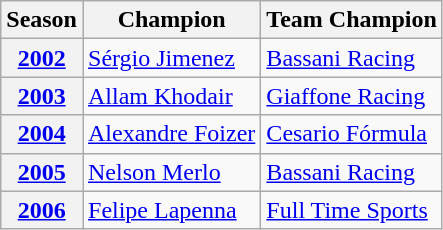<table class="wikitable">
<tr>
<th>Season</th>
<th>Champion</th>
<th>Team Champion</th>
</tr>
<tr>
<th><a href='#'>2002</a></th>
<td> <a href='#'>Sérgio Jimenez</a></td>
<td> <a href='#'>Bassani Racing</a></td>
</tr>
<tr>
<th><a href='#'>2003</a></th>
<td> <a href='#'>Allam Khodair</a></td>
<td> <a href='#'>Giaffone Racing</a></td>
</tr>
<tr>
<th><a href='#'>2004</a></th>
<td> <a href='#'>Alexandre Foizer</a></td>
<td> <a href='#'>Cesario Fórmula</a></td>
</tr>
<tr>
<th><a href='#'>2005</a></th>
<td> <a href='#'>Nelson Merlo</a></td>
<td> <a href='#'>Bassani Racing</a></td>
</tr>
<tr>
<th><a href='#'>2006</a></th>
<td> <a href='#'>Felipe Lapenna</a></td>
<td> <a href='#'>Full Time Sports</a></td>
</tr>
</table>
